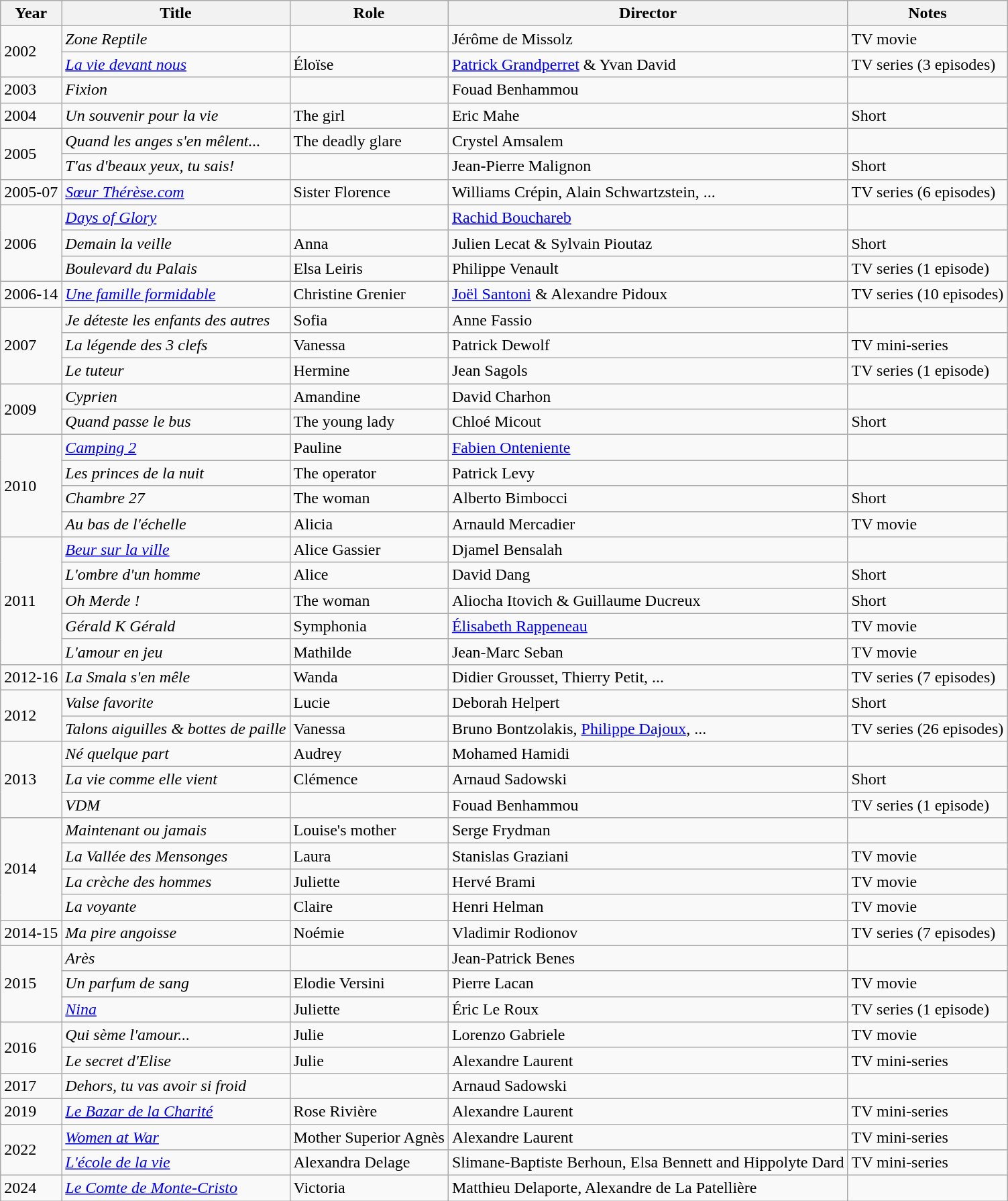<table class="wikitable sortable">
<tr>
<th>Year</th>
<th>Title</th>
<th>Role</th>
<th>Director</th>
<th class="unsortable">Notes</th>
</tr>
<tr>
<td rowspan=2>2002</td>
<td><em>Zone Reptile</em></td>
<td></td>
<td>Jérôme de Missolz</td>
<td>TV movie</td>
</tr>
<tr>
<td><em><a href='#'>La vie devant nous</a></em></td>
<td>Éloïse</td>
<td><a href='#'>Patrick Grandperret</a> & Yvan David</td>
<td>TV series (3 episodes)</td>
</tr>
<tr>
<td>2003</td>
<td><em>Fixion</em></td>
<td></td>
<td>Fouad Benhammou</td>
<td></td>
</tr>
<tr>
<td>2004</td>
<td><em>Un souvenir pour la vie</em></td>
<td>The girl</td>
<td>Eric Mahe</td>
<td>Short</td>
</tr>
<tr>
<td rowspan=2>2005</td>
<td><em>Quand les anges s'en mêlent...</em></td>
<td>The deadly glare</td>
<td>Crystel Amsalem</td>
<td></td>
</tr>
<tr>
<td><em>T'as d'beaux yeux, tu sais!</em></td>
<td></td>
<td>Jean-Pierre Malignon</td>
<td>Short</td>
</tr>
<tr>
<td>2005-07</td>
<td><em><a href='#'>Sœur Thérèse.com</a></em></td>
<td>Sister Florence</td>
<td>Williams Crépin, Alain Schwartzstein, ...</td>
<td>TV series (6 episodes)</td>
</tr>
<tr>
<td rowspan=3>2006</td>
<td><em><a href='#'>Days of Glory</a></em></td>
<td></td>
<td><a href='#'>Rachid Bouchareb</a></td>
<td></td>
</tr>
<tr>
<td><em>Demain la veille</em></td>
<td>Anna</td>
<td>Julien Lecat & Sylvain Pioutaz</td>
<td>Short</td>
</tr>
<tr>
<td><em>Boulevard du Palais</em></td>
<td>Elsa Leiris</td>
<td>Philippe Venault</td>
<td>TV series (1 episode)</td>
</tr>
<tr>
<td>2006-14</td>
<td><em><a href='#'>Une famille formidable</a></em></td>
<td>Christine Grenier</td>
<td><a href='#'>Joël Santoni</a> & Alexandre Pidoux</td>
<td>TV series (10 episodes)</td>
</tr>
<tr>
<td rowspan=3>2007</td>
<td><em>Je déteste les enfants des autres</em></td>
<td>Sofia</td>
<td>Anne Fassio</td>
<td></td>
</tr>
<tr>
<td><em>La légende des 3 clefs</em></td>
<td>Vanessa</td>
<td>Patrick Dewolf</td>
<td>TV mini-series</td>
</tr>
<tr>
<td><em>Le tuteur</em></td>
<td>Hermine</td>
<td>Jean Sagols</td>
<td>TV series (1 episode)</td>
</tr>
<tr>
<td rowspan=2>2009</td>
<td><em>Cyprien</em></td>
<td>Amandine</td>
<td>David Charhon</td>
<td></td>
</tr>
<tr>
<td><em>Quand passe le bus</em></td>
<td>The young lady</td>
<td>Chloé Micout</td>
<td>Short</td>
</tr>
<tr>
<td rowspan=4>2010</td>
<td><em><a href='#'>Camping 2</a></em></td>
<td>Pauline</td>
<td><a href='#'>Fabien Onteniente</a></td>
<td></td>
</tr>
<tr>
<td><em>Les princes de la nuit</em></td>
<td>The operator</td>
<td>Patrick Levy</td>
<td></td>
</tr>
<tr>
<td><em>Chambre 27</em></td>
<td>The woman</td>
<td>Alberto Bimbocci</td>
<td>Short</td>
</tr>
<tr>
<td><em>Au bas de l'échelle</em></td>
<td>Alicia</td>
<td>Arnauld Mercadier</td>
<td>TV movie</td>
</tr>
<tr>
<td rowspan=5>2011</td>
<td><em><a href='#'>Beur sur la ville</a></em></td>
<td>Alice Gassier</td>
<td>Djamel Bensalah</td>
<td></td>
</tr>
<tr>
<td><em>L'ombre d'un homme</em></td>
<td>Alice</td>
<td>David Dang</td>
<td>Short</td>
</tr>
<tr>
<td><em>Oh Merde !</em></td>
<td>The woman</td>
<td>Aliocha Itovich & Guillaume Ducreux</td>
<td>Short</td>
</tr>
<tr>
<td><em>Gérald K Gérald</em></td>
<td>Symphonia</td>
<td><a href='#'>Élisabeth Rappeneau</a></td>
<td>TV movie</td>
</tr>
<tr>
<td><em>L'amour en jeu</em></td>
<td>Mathilde</td>
<td>Jean-Marc Seban</td>
<td>TV movie</td>
</tr>
<tr>
<td>2012-16</td>
<td><em>La Smala s'en mêle</em></td>
<td>Wanda</td>
<td>Didier Grousset, Thierry Petit, ...</td>
<td>TV series (7 episodes)</td>
</tr>
<tr>
<td rowspan=2>2012</td>
<td><em>Valse favorite</em></td>
<td>Lucie</td>
<td>Deborah Helpert</td>
<td>Short</td>
</tr>
<tr>
<td><em>Talons aiguilles & bottes de paille</em></td>
<td>Vanessa</td>
<td>Bruno Bontzolakis, <a href='#'>Philippe Dajoux</a>, ...</td>
<td>TV series (26 episodes)</td>
</tr>
<tr>
<td rowspan=3>2013</td>
<td><em>Né quelque part</em></td>
<td>Audrey</td>
<td>Mohamed Hamidi</td>
<td></td>
</tr>
<tr>
<td><em>La vie comme elle vient</em></td>
<td>Clémence</td>
<td>Arnaud Sadowski</td>
<td>Short</td>
</tr>
<tr>
<td><em>VDM</em></td>
<td></td>
<td>Fouad Benhammou</td>
<td>TV series (1 episode)</td>
</tr>
<tr>
<td rowspan=4>2014</td>
<td><em>Maintenant ou jamais</em></td>
<td>Louise's mother</td>
<td>Serge Frydman</td>
<td></td>
</tr>
<tr>
<td><em>La Vallée des Mensonges</em></td>
<td>Laura</td>
<td>Stanislas Graziani</td>
<td>TV movie</td>
</tr>
<tr>
<td><em>La crèche des hommes</em></td>
<td>Juliette</td>
<td>Hervé Brami</td>
<td>TV movie</td>
</tr>
<tr>
<td><em>La voyante</em></td>
<td>Claire</td>
<td>Henri Helman</td>
<td>TV movie</td>
</tr>
<tr>
<td>2014-15</td>
<td><em>Ma pire angoisse</em></td>
<td>Noémie</td>
<td>Vladimir Rodionov</td>
<td>TV series (7 episodes)</td>
</tr>
<tr>
<td rowspan=3>2015</td>
<td><em>Arès</em></td>
<td></td>
<td>Jean-Patrick Benes</td>
<td></td>
</tr>
<tr>
<td><em>Un parfum de sang</em></td>
<td>Elodie Versini</td>
<td>Pierre Lacan</td>
<td>TV movie</td>
</tr>
<tr>
<td><em><a href='#'>Nina</a></em></td>
<td>Juliette</td>
<td>Éric Le Roux</td>
<td>TV series (1 episode)</td>
</tr>
<tr>
<td rowspan=2>2016</td>
<td><em>Qui sème l'amour...</em></td>
<td>Julie</td>
<td>Lorenzo Gabriele</td>
<td>TV movie</td>
</tr>
<tr>
<td><em>Le secret d'Elise</em></td>
<td>Julie</td>
<td>Alexandre Laurent</td>
<td>TV mini-series</td>
</tr>
<tr>
<td>2017</td>
<td><em>Dehors, tu vas avoir si froid</em></td>
<td></td>
<td>Arnaud Sadowski</td>
<td></td>
</tr>
<tr>
<td>2019</td>
<td><em><a href='#'>Le Bazar de la Charité</a></em></td>
<td>Rose Rivière</td>
<td>Alexandre Laurent</td>
<td>TV mini-series</td>
</tr>
<tr>
<td rowspan=2>2022</td>
<td><em><a href='#'>Women at War</a></em></td>
<td>Mother Superior Agnès</td>
<td>Alexandre Laurent</td>
<td>TV mini-series</td>
</tr>
<tr>
<td><em><a href='#'>L'école de la vie</a></em></td>
<td>Alexandra Delage</td>
<td>Slimane-Baptiste Berhoun, Elsa Bennett and Hippolyte Dard</td>
<td>TV mini-series</td>
</tr>
<tr>
<td>2024</td>
<td><em><a href='#'>Le Comte de Monte-Cristo</a></em></td>
<td>Victoria</td>
<td>Matthieu Delaporte, Alexandre de La Patellière</td>
<td></td>
</tr>
</table>
